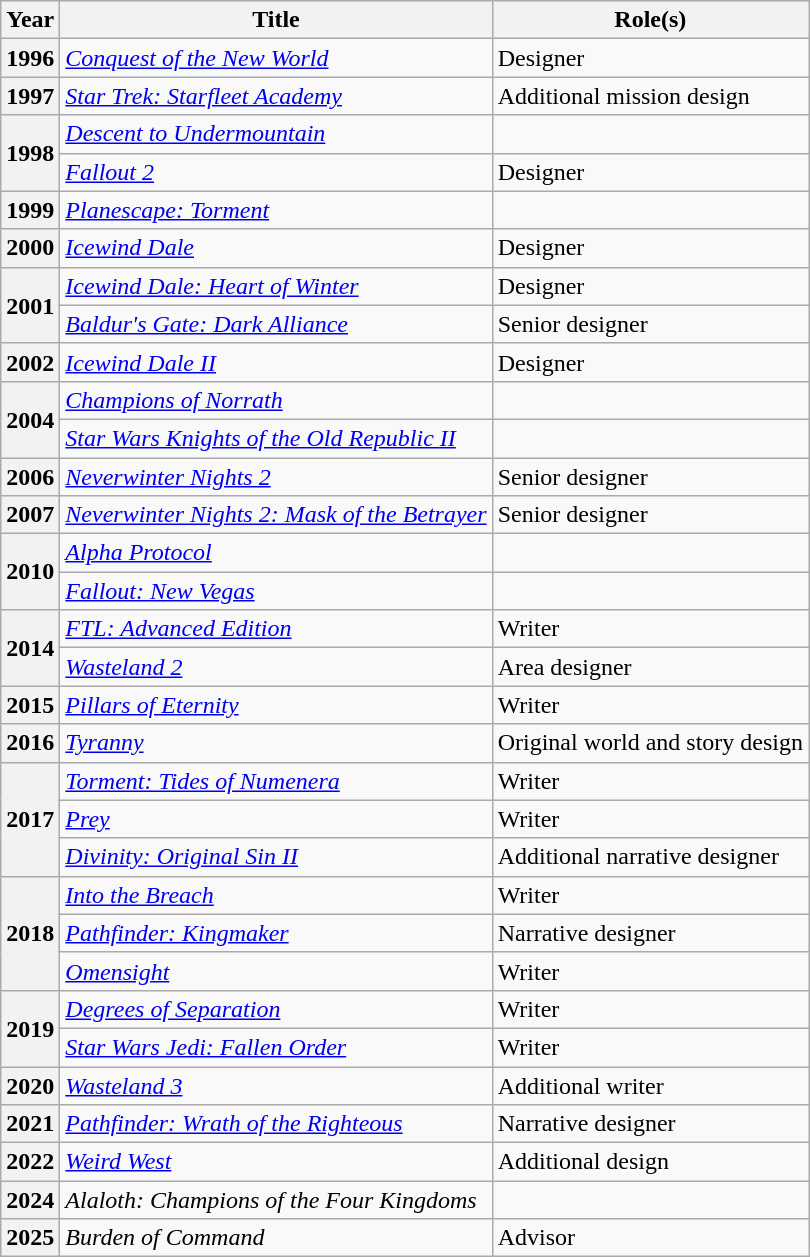<table class="wikitable sortable" width="auto">
<tr>
<th scope="col">Year</th>
<th scope="col">Title</th>
<th scope="col">Role(s)</th>
</tr>
<tr>
<th>1996</th>
<td><em><a href='#'>Conquest of the New World</a></em></td>
<td>Designer</td>
</tr>
<tr>
<th>1997</th>
<td><em><a href='#'>Star Trek: Starfleet Academy</a></em></td>
<td>Additional mission design</td>
</tr>
<tr>
<th rowspan="2">1998</th>
<td><em><a href='#'>Descent to Undermountain</a></em></td>
<td></td>
</tr>
<tr>
<td><em><a href='#'>Fallout 2</a></em></td>
<td>Designer</td>
</tr>
<tr>
<th>1999</th>
<td><em><a href='#'>Planescape: Torment</a></em></td>
<td></td>
</tr>
<tr>
<th>2000</th>
<td><em><a href='#'>Icewind Dale</a></em></td>
<td>Designer</td>
</tr>
<tr>
<th rowspan="2">2001</th>
<td><em><a href='#'>Icewind Dale: Heart of Winter</a></em></td>
<td>Designer</td>
</tr>
<tr>
<td><em><a href='#'>Baldur's Gate: Dark Alliance</a></em></td>
<td>Senior designer</td>
</tr>
<tr>
<th>2002</th>
<td><em><a href='#'>Icewind Dale II</a></em></td>
<td>Designer</td>
</tr>
<tr>
<th rowspan="2">2004</th>
<td><em><a href='#'>Champions of Norrath</a></em></td>
<td></td>
</tr>
<tr>
<td><em><a href='#'>Star Wars Knights of the Old Republic II</a></em></td>
<td></td>
</tr>
<tr>
<th>2006</th>
<td><em><a href='#'>Neverwinter Nights 2</a></em></td>
<td>Senior designer</td>
</tr>
<tr>
<th>2007</th>
<td><em><a href='#'>Neverwinter Nights 2: Mask of the Betrayer</a></em></td>
<td>Senior designer</td>
</tr>
<tr>
<th rowspan="2">2010</th>
<td><em><a href='#'>Alpha Protocol</a></em></td>
<td></td>
</tr>
<tr>
<td><em><a href='#'>Fallout: New Vegas</a></em></td>
<td></td>
</tr>
<tr>
<th rowspan="2">2014</th>
<td><em><a href='#'>FTL: Advanced Edition</a></em></td>
<td>Writer</td>
</tr>
<tr>
<td><em><a href='#'>Wasteland 2</a></em></td>
<td>Area designer</td>
</tr>
<tr>
<th>2015</th>
<td><em><a href='#'>Pillars of Eternity</a></em></td>
<td>Writer</td>
</tr>
<tr>
<th>2016</th>
<td><em><a href='#'>Tyranny</a></em></td>
<td>Original world and story design</td>
</tr>
<tr>
<th rowspan="3">2017</th>
<td><em><a href='#'>Torment: Tides of Numenera</a></em></td>
<td>Writer</td>
</tr>
<tr>
<td><em><a href='#'>Prey</a></em></td>
<td>Writer</td>
</tr>
<tr>
<td><em><a href='#'>Divinity: Original Sin II</a></em></td>
<td>Additional narrative designer</td>
</tr>
<tr>
<th rowspan="3">2018</th>
<td><em><a href='#'>Into the Breach</a></em></td>
<td>Writer</td>
</tr>
<tr>
<td><em><a href='#'>Pathfinder: Kingmaker</a></em></td>
<td>Narrative designer</td>
</tr>
<tr>
<td><em><a href='#'>Omensight</a></em></td>
<td>Writer</td>
</tr>
<tr>
<th rowspan="2">2019</th>
<td><em><a href='#'>Degrees of Separation</a></em></td>
<td>Writer</td>
</tr>
<tr>
<td><em><a href='#'>Star Wars Jedi: Fallen Order</a></em></td>
<td>Writer</td>
</tr>
<tr>
<th>2020</th>
<td><em><a href='#'>Wasteland 3</a></em></td>
<td>Additional writer</td>
</tr>
<tr>
<th>2021</th>
<td><em><a href='#'>Pathfinder: Wrath of the Righteous</a></em></td>
<td>Narrative designer</td>
</tr>
<tr>
<th>2022</th>
<td><em><a href='#'>Weird West</a></em></td>
<td>Additional design</td>
</tr>
<tr>
<th rowspan="1">2024</th>
<td><em>Alaloth: Champions of the Four Kingdoms</em></td>
<td></td>
</tr>
<tr>
<th>2025</th>
<td><em>Burden of Command</em></td>
<td>Advisor</td>
</tr>
</table>
